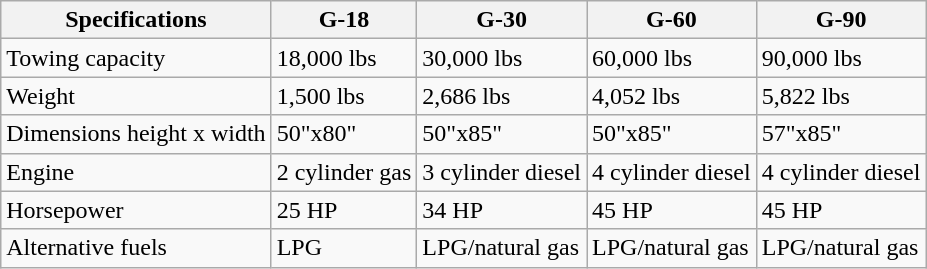<table class="wikitable">
<tr>
<th>Specifications</th>
<th>G-18</th>
<th>G-30</th>
<th>G-60</th>
<th>G-90</th>
</tr>
<tr>
<td>Towing capacity</td>
<td>18,000 lbs</td>
<td>30,000 lbs</td>
<td>60,000 lbs</td>
<td>90,000 lbs</td>
</tr>
<tr>
<td>Weight</td>
<td>1,500 lbs</td>
<td>2,686 lbs</td>
<td>4,052 lbs</td>
<td>5,822 lbs</td>
</tr>
<tr>
<td>Dimensions height x width</td>
<td>50"x80"</td>
<td>50"x85"</td>
<td>50"x85"</td>
<td>57"x85"</td>
</tr>
<tr>
<td>Engine</td>
<td>2 cylinder gas</td>
<td>3 cylinder diesel</td>
<td>4 cylinder diesel</td>
<td>4 cylinder diesel</td>
</tr>
<tr>
<td>Horsepower</td>
<td>25 HP</td>
<td>34 HP</td>
<td>45 HP</td>
<td>45 HP</td>
</tr>
<tr>
<td>Alternative fuels</td>
<td>LPG</td>
<td>LPG/natural gas</td>
<td>LPG/natural gas</td>
<td>LPG/natural gas</td>
</tr>
</table>
